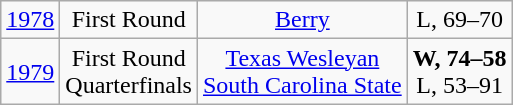<table class="wikitable">
<tr align="center">
<td><a href='#'>1978</a></td>
<td>First Round</td>
<td><a href='#'>Berry</a></td>
<td>L, 69–70</td>
</tr>
<tr align="center">
<td><a href='#'>1979</a></td>
<td>First Round<br>Quarterfinals</td>
<td><a href='#'>Texas Wesleyan</a><br><a href='#'>South Carolina State</a></td>
<td><strong>W, 74–58</strong><br>L, 53–91</td>
</tr>
</table>
